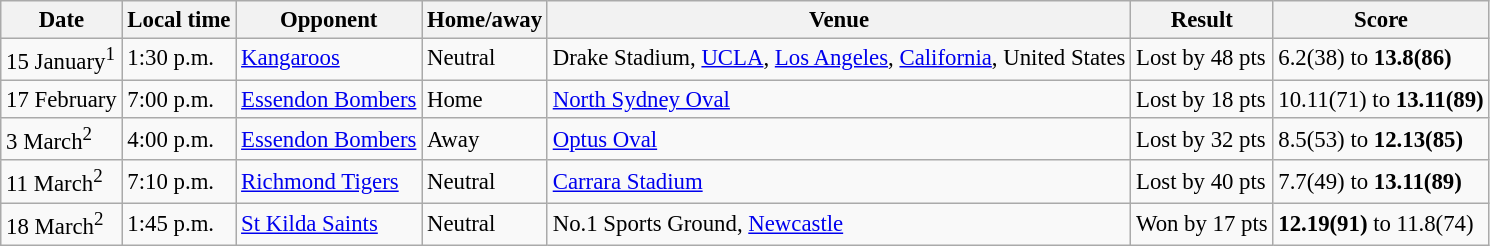<table class="wikitable" style="font-size: 95%;">
<tr>
<th>Date</th>
<th>Local time</th>
<th>Opponent</th>
<th>Home/away</th>
<th>Venue</th>
<th>Result</th>
<th>Score</th>
</tr>
<tr valign="top">
<td>15 January<sup>1</sup></td>
<td>1:30 p.m.</td>
<td align=left><a href='#'>Kangaroos</a></td>
<td>Neutral</td>
<td>Drake Stadium, <a href='#'>UCLA</a>, <a href='#'>Los Angeles</a>, <a href='#'>California</a>, United States</td>
<td>Lost by 48 pts</td>
<td>6.2(38) to <strong>13.8(86)</strong></td>
</tr>
<tr>
<td>17 February</td>
<td>7:00 p.m.</td>
<td align=left><a href='#'>Essendon Bombers</a></td>
<td>Home</td>
<td><a href='#'>North Sydney Oval</a></td>
<td>Lost by 18 pts</td>
<td>10.11(71) to <strong>13.11(89)</strong></td>
</tr>
<tr>
<td>3 March<sup>2</sup></td>
<td>4:00 p.m.</td>
<td align=left><a href='#'>Essendon Bombers</a></td>
<td>Away</td>
<td><a href='#'>Optus Oval</a></td>
<td>Lost by 32 pts</td>
<td>8.5(53) to <strong>12.13(85)</strong></td>
</tr>
<tr>
<td>11 March<sup>2</sup></td>
<td>7:10 p.m.</td>
<td align=left><a href='#'>Richmond Tigers</a></td>
<td>Neutral</td>
<td><a href='#'>Carrara Stadium</a></td>
<td>Lost by 40 pts</td>
<td>7.7(49) to <strong>13.11(89)</strong></td>
</tr>
<tr>
<td>18 March<sup>2</sup></td>
<td>1:45 p.m.</td>
<td align=left><a href='#'>St Kilda Saints</a></td>
<td>Neutral</td>
<td>No.1 Sports Ground, <a href='#'>Newcastle</a></td>
<td>Won by 17 pts</td>
<td><strong>12.19(91)</strong> to 11.8(74)</td>
</tr>
</table>
